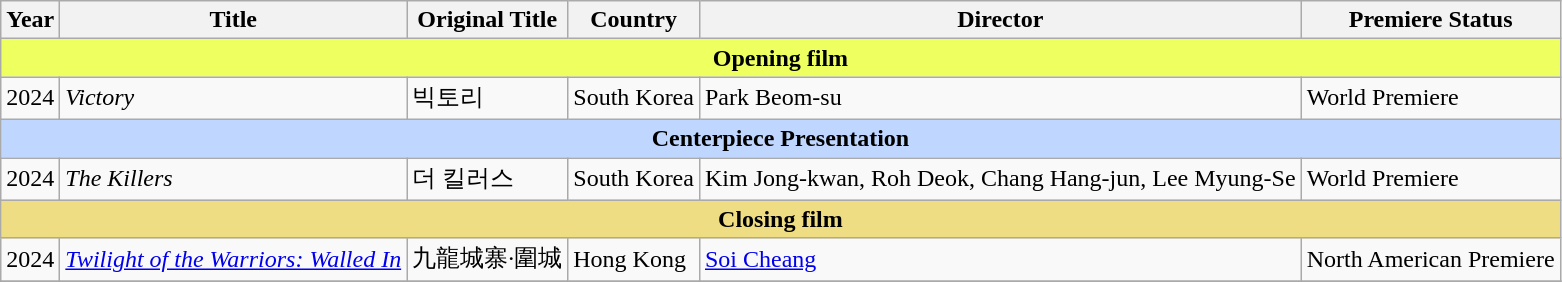<table class="wikitable">
<tr>
<th>Year</th>
<th>Title</th>
<th>Original Title</th>
<th>Country</th>
<th>Director</th>
<th>Premiere Status</th>
</tr>
<tr>
<th colspan="6" style="background:#eeff60"><strong>Opening film</strong></th>
</tr>
<tr>
<td>2024</td>
<td><em>Victory</em></td>
<td>빅토리</td>
<td>South Korea</td>
<td>Park Beom-su</td>
<td>World Premiere</td>
</tr>
<tr>
<th colspan="6" style="background:#bfd7ff"><strong>Centerpiece Presentation</strong></th>
</tr>
<tr>
<td>2024</td>
<td><em>The Killers</em></td>
<td>더 킬러스</td>
<td>South Korea</td>
<td>Kim Jong-kwan, Roh Deok, Chang Hang-jun, Lee Myung-Se</td>
<td>World Premiere</td>
</tr>
<tr>
<th colspan="6" style="background:#eedd82"><strong>Closing film</strong></th>
</tr>
<tr>
<td>2024</td>
<td><em><a href='#'>Twilight of the Warriors: Walled In</a></em></td>
<td>九龍城寨·圍城</td>
<td>Hong Kong</td>
<td><a href='#'>Soi Cheang</a></td>
<td>North American Premiere</td>
</tr>
<tr>
</tr>
</table>
